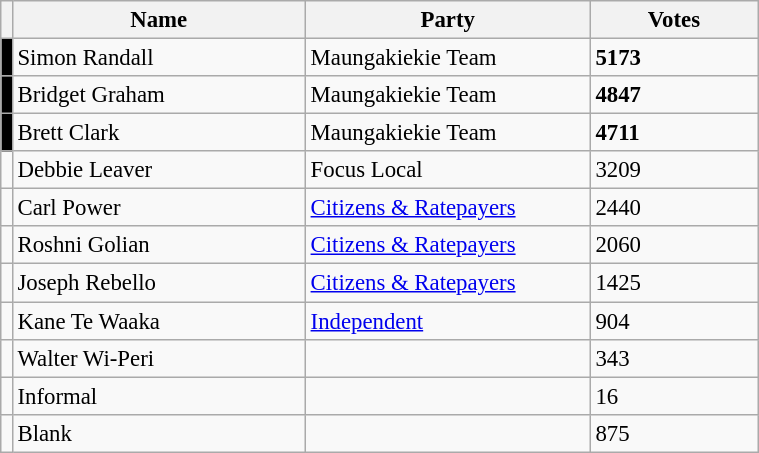<table width="40%" class="wikitable" style="font-size: 95%; width=20%;">
<tr>
<th width=1%></th>
<th width=35%>Name</th>
<th width=34%>Party</th>
<th WIDTH=20%>Votes</th>
</tr>
<tr>
<td bgcolor=#000000></td>
<td>Simon Randall</td>
<td>Maungakiekie Team</td>
<td><strong>5173</strong></td>
</tr>
<tr>
<td bgcolor=#000000></td>
<td>Bridget Graham</td>
<td>Maungakiekie Team</td>
<td><strong>4847</strong></td>
</tr>
<tr>
<td bgcolor=#000000></td>
<td>Brett Clark</td>
<td>Maungakiekie Team</td>
<td><strong>4711</strong></td>
</tr>
<tr>
<td bgcolor=></td>
<td>Debbie Leaver</td>
<td>Focus Local</td>
<td>3209</td>
</tr>
<tr>
<td bgcolor=></td>
<td>Carl Power</td>
<td><a href='#'>Citizens & Ratepayers</a></td>
<td>2440</td>
</tr>
<tr>
<td bgcolor=></td>
<td>Roshni Golian</td>
<td><a href='#'>Citizens & Ratepayers</a></td>
<td>2060</td>
</tr>
<tr>
<td bgcolor=></td>
<td>Joseph Rebello</td>
<td><a href='#'>Citizens & Ratepayers</a></td>
<td>1425</td>
</tr>
<tr>
<td bgcolor=></td>
<td>Kane Te Waaka</td>
<td><a href='#'>Independent</a></td>
<td>904</td>
</tr>
<tr>
<td bgcolor=></td>
<td>Walter Wi-Peri</td>
<td></td>
<td>343</td>
</tr>
<tr>
<td></td>
<td>Informal</td>
<td></td>
<td>16</td>
</tr>
<tr>
<td></td>
<td>Blank</td>
<td></td>
<td>875</td>
</tr>
</table>
